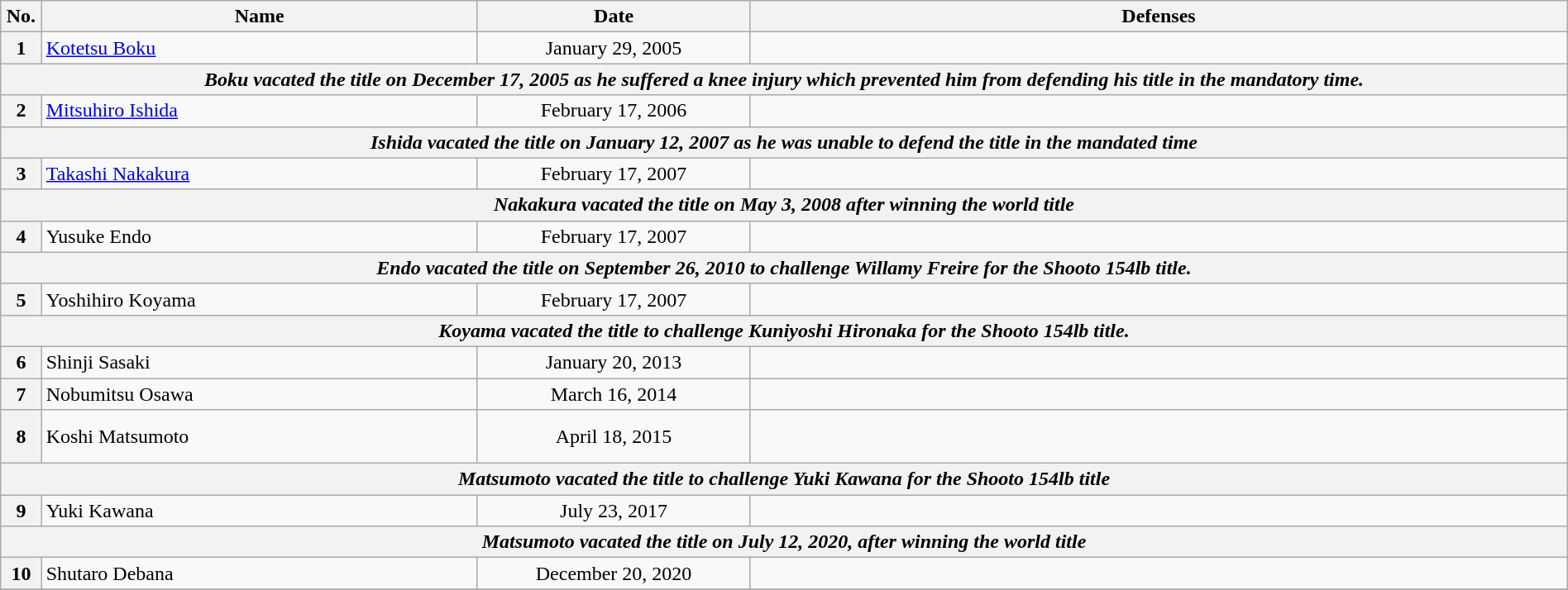<table class="wikitable" width=100%>
<tr>
<th width=1%>No.</th>
<th width=24%>Name</th>
<th width=15%>Date</th>
<th width=45%>Defenses</th>
</tr>
<tr>
<th>1</th>
<td> <a href='#'>Kotetsu Boku</a><br></td>
<td align=center>January 29, 2005</td>
<td></td>
</tr>
<tr>
<th colspan=4 align=center><em>Boku vacated the title on December 17, 2005 as he suffered a knee injury which prevented him from defending his title in the mandatory time.</em></th>
</tr>
<tr>
<th>2</th>
<td> <a href='#'>Mitsuhiro Ishida</a><br></td>
<td align=center>February 17, 2006</td>
<td></td>
</tr>
<tr>
<th colspan=4 align=center><em>Ishida vacated the title on January 12, 2007 as he was unable to defend the title in the mandated time</em></th>
</tr>
<tr>
<th>3</th>
<td> <a href='#'>Takashi Nakakura</a> <br></td>
<td align=center>February 17, 2007</td>
<td></td>
</tr>
<tr>
<th colspan=4 align=center><em>Nakakura vacated the title on May 3, 2008 after winning the world title</em></th>
</tr>
<tr>
<th>4</th>
<td> Yusuke Endo<br></td>
<td align=center>February 17, 2007</td>
<td></td>
</tr>
<tr>
<th colspan=4 align=center><em>Endo vacated the title on September 26, 2010 to challenge Willamy Freire for the Shooto 154lb title.</em></th>
</tr>
<tr>
<th>5</th>
<td> Yoshihiro Koyama<br></td>
<td align=center>February 17, 2007</td>
<td></td>
</tr>
<tr>
<th colspan=4 align=center><em>Koyama vacated the title to challenge Kuniyoshi Hironaka for the Shooto 154lb title.</em></th>
</tr>
<tr>
<th>6</th>
<td> Shinji Sasaki<br></td>
<td align=center>January 20, 2013</td>
<td></td>
</tr>
<tr>
<th>7</th>
<td> Nobumitsu Osawa</td>
<td align=center>March 16, 2014</td>
<td></td>
</tr>
<tr>
<th>8</th>
<td> Koshi Matsumoto</td>
<td align=center>April 18, 2015</td>
<td><br><br>
</td>
</tr>
<tr>
<th colspan=4 align=center><em>Matsumoto vacated the title to challenge Yuki Kawana for the Shooto 154lb title</em></th>
</tr>
<tr>
<th>9</th>
<td> Yuki Kawana <br></td>
<td align=center>July 23, 2017</td>
<td></td>
</tr>
<tr>
<th colspan=4 align=center><em>Matsumoto vacated the title on July 12, 2020, after winning the world title</em></th>
</tr>
<tr>
<th>10</th>
<td> Shutaro Debana <br></td>
<td align=center>December 20, 2020</td>
<td></td>
</tr>
<tr>
</tr>
</table>
